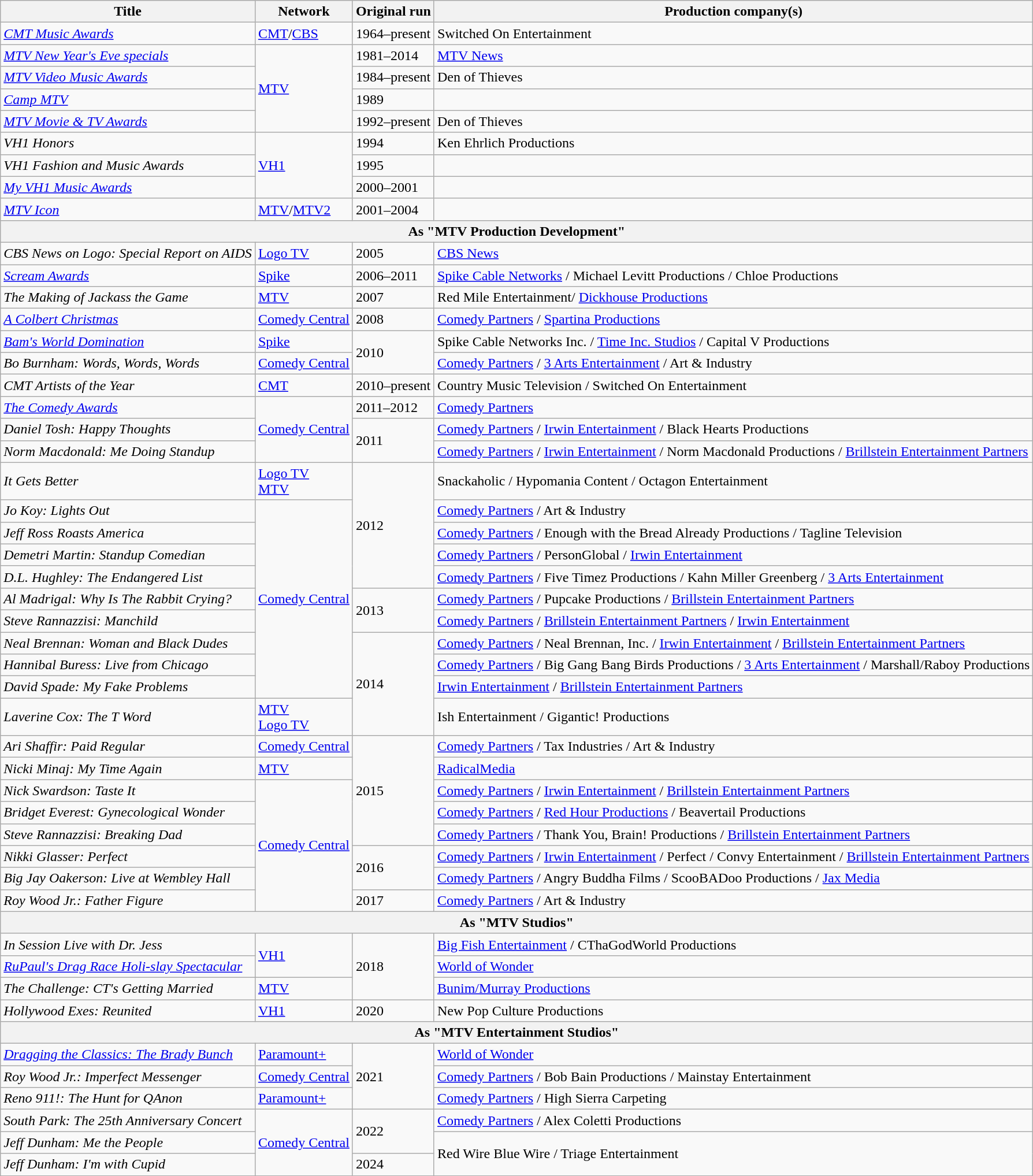<table class="wikitable sortable">
<tr>
<th>Title</th>
<th>Network</th>
<th>Original run</th>
<th>Production company(s)</th>
</tr>
<tr>
<td><em><a href='#'>CMT Music Awards</a></em></td>
<td><a href='#'>CMT</a>/<a href='#'>CBS</a></td>
<td>1964–present</td>
<td>Switched On Entertainment</td>
</tr>
<tr>
<td><em><a href='#'>MTV New Year's Eve specials</a></em></td>
<td rowspan="4"><a href='#'>MTV</a></td>
<td>1981–2014</td>
<td><a href='#'>MTV News</a></td>
</tr>
<tr>
<td><em><a href='#'>MTV Video Music Awards</a></em></td>
<td>1984–present</td>
<td>Den of Thieves</td>
</tr>
<tr>
<td><em><a href='#'>Camp MTV</a></em></td>
<td>1989</td>
<td></td>
</tr>
<tr>
<td><em><a href='#'>MTV Movie & TV Awards</a></em></td>
<td>1992–present</td>
<td>Den of Thieves</td>
</tr>
<tr>
<td><em>VH1 Honors</em></td>
<td rowspan="3"><a href='#'>VH1</a></td>
<td>1994</td>
<td>Ken Ehrlich Productions</td>
</tr>
<tr>
<td><em>VH1 Fashion and Music Awards</em></td>
<td>1995</td>
<td></td>
</tr>
<tr>
<td><em><a href='#'>My VH1 Music Awards</a></em></td>
<td>2000–2001</td>
<td></td>
</tr>
<tr>
<td><em><a href='#'>MTV Icon</a></em></td>
<td><a href='#'>MTV</a>/<a href='#'>MTV2</a></td>
<td>2001–2004</td>
<td></td>
</tr>
<tr>
<th colspan=4>As "MTV Production Development"</th>
</tr>
<tr>
<td><em>CBS News on Logo: Special Report on AIDS</em></td>
<td><a href='#'>Logo TV</a></td>
<td>2005</td>
<td><a href='#'>CBS News</a></td>
</tr>
<tr>
<td><em><a href='#'>Scream Awards</a></em></td>
<td><a href='#'>Spike</a></td>
<td>2006–2011</td>
<td><a href='#'>Spike Cable Networks</a> / Michael Levitt Productions / Chloe Productions</td>
</tr>
<tr>
<td><em>The Making of Jackass the Game</em></td>
<td><a href='#'>MTV</a></td>
<td>2007</td>
<td>Red Mile Entertainment/ <a href='#'>Dickhouse Productions</a></td>
</tr>
<tr>
<td><em><a href='#'>A Colbert Christmas</a></em></td>
<td><a href='#'>Comedy Central</a></td>
<td>2008</td>
<td><a href='#'>Comedy Partners</a> / <a href='#'>Spartina Productions</a></td>
</tr>
<tr>
<td><em><a href='#'>Bam's World Domination</a></em></td>
<td><a href='#'>Spike</a></td>
<td rowspan="2">2010</td>
<td>Spike Cable Networks Inc. / <a href='#'>Time Inc. Studios</a> / Capital V Productions</td>
</tr>
<tr>
<td><em>Bo Burnham: Words, Words, Words</em></td>
<td><a href='#'>Comedy Central</a></td>
<td><a href='#'>Comedy Partners</a> / <a href='#'>3 Arts Entertainment</a> / Art & Industry</td>
</tr>
<tr>
<td><em>CMT Artists of the Year</em></td>
<td><a href='#'>CMT</a></td>
<td>2010–present</td>
<td>Country Music Television / Switched On Entertainment</td>
</tr>
<tr>
<td><em><a href='#'>The Comedy Awards</a></em></td>
<td rowspan="3"><a href='#'>Comedy Central</a></td>
<td>2011–2012</td>
<td><a href='#'>Comedy Partners</a></td>
</tr>
<tr>
<td><em>Daniel Tosh: Happy Thoughts</em></td>
<td rowspan="2">2011</td>
<td><a href='#'>Comedy Partners</a> / <a href='#'>Irwin Entertainment</a> / Black Hearts Productions</td>
</tr>
<tr>
<td><em>Norm Macdonald: Me Doing Standup</em></td>
<td><a href='#'>Comedy Partners</a> / <a href='#'>Irwin Entertainment</a> / Norm Macdonald Productions / <a href='#'>Brillstein Entertainment Partners</a></td>
</tr>
<tr>
<td><em>It Gets Better</em></td>
<td><a href='#'>Logo TV</a><br><a href='#'>MTV</a></td>
<td rowspan="5">2012</td>
<td>Snackaholic / Hypomania Content / Octagon Entertainment</td>
</tr>
<tr>
<td><em>Jo Koy: Lights Out</em></td>
<td rowspan="9"><a href='#'>Comedy Central</a></td>
<td><a href='#'>Comedy Partners</a> / Art & Industry</td>
</tr>
<tr>
<td><em>Jeff Ross Roasts America</em></td>
<td><a href='#'>Comedy Partners</a> / Enough with the Bread Already Productions / Tagline Television</td>
</tr>
<tr>
<td><em>Demetri Martin: Standup Comedian</em></td>
<td><a href='#'>Comedy Partners</a> / PersonGlobal / <a href='#'>Irwin Entertainment</a></td>
</tr>
<tr>
<td><em>D.L. Hughley: The Endangered List</em></td>
<td><a href='#'>Comedy Partners</a> / Five Timez Productions / Kahn Miller Greenberg / <a href='#'>3 Arts Entertainment</a></td>
</tr>
<tr>
<td><em>Al Madrigal: Why Is The Rabbit Crying?</em></td>
<td rowspan="2">2013</td>
<td><a href='#'>Comedy Partners</a> / Pupcake Productions / <a href='#'>Brillstein Entertainment Partners</a></td>
</tr>
<tr>
<td><em>Steve Rannazzisi: Manchild</em></td>
<td><a href='#'>Comedy Partners</a> / <a href='#'>Brillstein Entertainment Partners</a> / <a href='#'>Irwin Entertainment</a></td>
</tr>
<tr>
<td><em>Neal Brennan: Woman and Black Dudes</em></td>
<td rowspan="4">2014</td>
<td><a href='#'>Comedy Partners</a> / Neal Brennan, Inc. / <a href='#'>Irwin Entertainment</a> / <a href='#'>Brillstein Entertainment Partners</a></td>
</tr>
<tr>
<td><em>Hannibal Buress: Live from Chicago</em></td>
<td><a href='#'>Comedy Partners</a> / Big Gang Bang Birds Productions / <a href='#'>3 Arts Entertainment</a> / Marshall/Raboy Productions</td>
</tr>
<tr>
<td><em>David Spade: My Fake Problems</em></td>
<td><a href='#'>Irwin Entertainment</a> / <a href='#'>Brillstein Entertainment Partners</a></td>
</tr>
<tr>
<td><em>Laverine Cox: The T Word</em></td>
<td><a href='#'>MTV</a><br><a href='#'>Logo TV</a></td>
<td>Ish Entertainment / Gigantic! Productions</td>
</tr>
<tr>
<td><em>Ari Shaffir: Paid Regular</em></td>
<td><a href='#'>Comedy Central</a></td>
<td rowspan="5">2015</td>
<td><a href='#'>Comedy Partners</a> / Tax Industries / Art & Industry</td>
</tr>
<tr>
<td><em>Nicki Minaj: My Time Again</em></td>
<td><a href='#'>MTV</a></td>
<td><a href='#'>RadicalMedia</a></td>
</tr>
<tr>
<td><em>Nick Swardson: Taste It</em></td>
<td rowspan="6"><a href='#'>Comedy Central</a></td>
<td><a href='#'>Comedy Partners</a> / <a href='#'>Irwin Entertainment</a> / <a href='#'>Brillstein Entertainment Partners</a></td>
</tr>
<tr>
<td><em>Bridget Everest: Gynecological Wonder</em></td>
<td><a href='#'>Comedy Partners</a> / <a href='#'>Red Hour Productions</a> / Beavertail Productions</td>
</tr>
<tr>
<td><em>Steve Rannazzisi: Breaking Dad</em></td>
<td><a href='#'>Comedy Partners</a> / Thank You, Brain! Productions / <a href='#'>Brillstein Entertainment Partners</a></td>
</tr>
<tr>
<td><em>Nikki Glasser: Perfect</em></td>
<td rowspan="2">2016</td>
<td><a href='#'>Comedy Partners</a> / <a href='#'>Irwin Entertainment</a> / Perfect / Convy Entertainment / <a href='#'>Brillstein Entertainment Partners</a></td>
</tr>
<tr>
<td><em>Big Jay Oakerson: Live at Wembley Hall</em></td>
<td><a href='#'>Comedy Partners</a> / Angry Buddha Films / ScooBADoo Productions / <a href='#'>Jax Media</a></td>
</tr>
<tr>
<td><em>Roy Wood Jr.: Father Figure</em></td>
<td>2017</td>
<td><a href='#'>Comedy Partners</a> / Art & Industry</td>
</tr>
<tr>
<th colspan=4>As "MTV Studios"</th>
</tr>
<tr>
<td><em>In Session Live with Dr. Jess</em></td>
<td rowspan="2"><a href='#'>VH1</a></td>
<td rowspan="3">2018</td>
<td><a href='#'>Big Fish Entertainment</a> / CThaGodWorld Productions</td>
</tr>
<tr>
<td><em><a href='#'>RuPaul's Drag Race Holi-slay Spectacular</a></em></td>
<td><a href='#'>World of Wonder</a></td>
</tr>
<tr>
<td><em>The Challenge: CT's Getting Married</em></td>
<td><a href='#'>MTV</a></td>
<td><a href='#'>Bunim/Murray Productions</a></td>
</tr>
<tr>
<td><em>Hollywood Exes: Reunited</em></td>
<td><a href='#'>VH1</a></td>
<td>2020</td>
<td>New Pop Culture Productions</td>
</tr>
<tr>
<th colspan=4>As "MTV Entertainment Studios"</th>
</tr>
<tr>
<td><em><a href='#'>Dragging the Classics: The Brady Bunch</a></em></td>
<td><a href='#'>Paramount+</a></td>
<td rowspan="3">2021</td>
<td><a href='#'>World of Wonder</a></td>
</tr>
<tr>
<td><em>Roy Wood Jr.: Imperfect Messenger</em></td>
<td><a href='#'>Comedy Central</a></td>
<td><a href='#'>Comedy Partners</a> / Bob Bain Productions / Mainstay Entertainment</td>
</tr>
<tr>
<td><em>Reno 911!: The Hunt for QAnon</em></td>
<td><a href='#'>Paramount+</a></td>
<td><a href='#'>Comedy Partners</a> / High Sierra Carpeting</td>
</tr>
<tr>
<td><em>South Park: The 25th Anniversary Concert</em></td>
<td rowspan="3"><a href='#'>Comedy Central</a></td>
<td rowspan="2">2022</td>
<td><a href='#'>Comedy Partners</a> / Alex Coletti Productions</td>
</tr>
<tr>
<td><em>Jeff Dunham: Me the People</em></td>
<td rowspan="2">Red Wire Blue Wire / Triage Entertainment</td>
</tr>
<tr>
<td><em>Jeff Dunham: I'm with Cupid</em></td>
<td>2024</td>
</tr>
</table>
